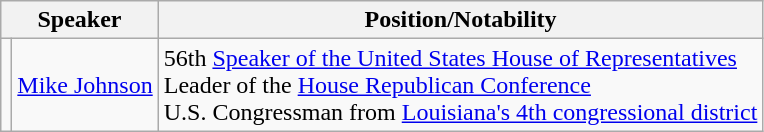<table class="wikitable">
<tr>
<th colspan="2">Speaker</th>
<th>Position/Notability</th>
</tr>
<tr>
<td></td>
<td scope="row"><a href='#'>Mike Johnson</a></td>
<td>56th <a href='#'>Speaker of the United States House of Representatives</a><br>Leader of the <a href='#'>House Republican Conference</a><br>U.S. Congressman from <a href='#'>Louisiana's 4th congressional district</a></td>
</tr>
</table>
